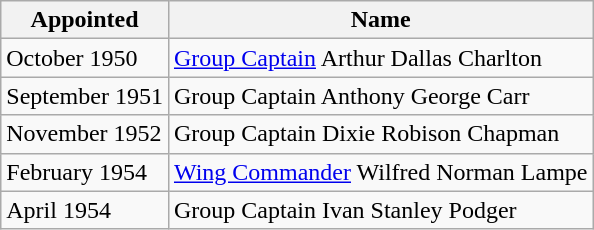<table class="wikitable">
<tr>
<th>Appointed</th>
<th>Name</th>
</tr>
<tr>
<td>October 1950</td>
<td><a href='#'>Group Captain</a> Arthur Dallas Charlton</td>
</tr>
<tr>
<td>September 1951</td>
<td>Group Captain Anthony George Carr</td>
</tr>
<tr>
<td>November 1952</td>
<td>Group Captain Dixie Robison Chapman</td>
</tr>
<tr>
<td>February 1954</td>
<td><a href='#'>Wing Commander</a> Wilfred Norman Lampe</td>
</tr>
<tr>
<td>April 1954</td>
<td>Group Captain Ivan Stanley Podger</td>
</tr>
</table>
